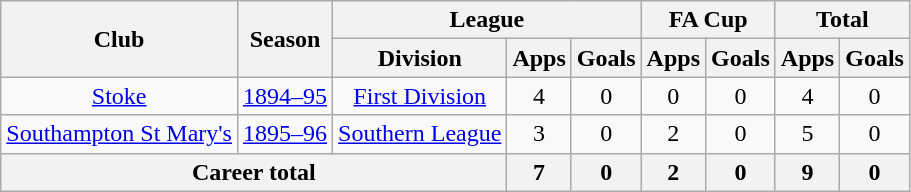<table class="wikitable" style="text-align: center;">
<tr>
<th rowspan="2">Club</th>
<th rowspan="2">Season</th>
<th colspan="3">League</th>
<th colspan="2">FA Cup</th>
<th colspan="2">Total</th>
</tr>
<tr>
<th>Division</th>
<th>Apps</th>
<th>Goals</th>
<th>Apps</th>
<th>Goals</th>
<th>Apps</th>
<th>Goals</th>
</tr>
<tr>
<td><a href='#'>Stoke</a></td>
<td><a href='#'>1894–95</a></td>
<td><a href='#'>First Division</a></td>
<td>4</td>
<td>0</td>
<td>0</td>
<td>0</td>
<td>4</td>
<td>0</td>
</tr>
<tr>
<td><a href='#'>Southampton St Mary's</a></td>
<td><a href='#'>1895–96</a></td>
<td><a href='#'>Southern League</a></td>
<td>3</td>
<td>0</td>
<td>2</td>
<td>0</td>
<td>5</td>
<td>0</td>
</tr>
<tr>
<th colspan="3">Career total</th>
<th>7</th>
<th>0</th>
<th>2</th>
<th>0</th>
<th>9</th>
<th>0</th>
</tr>
</table>
